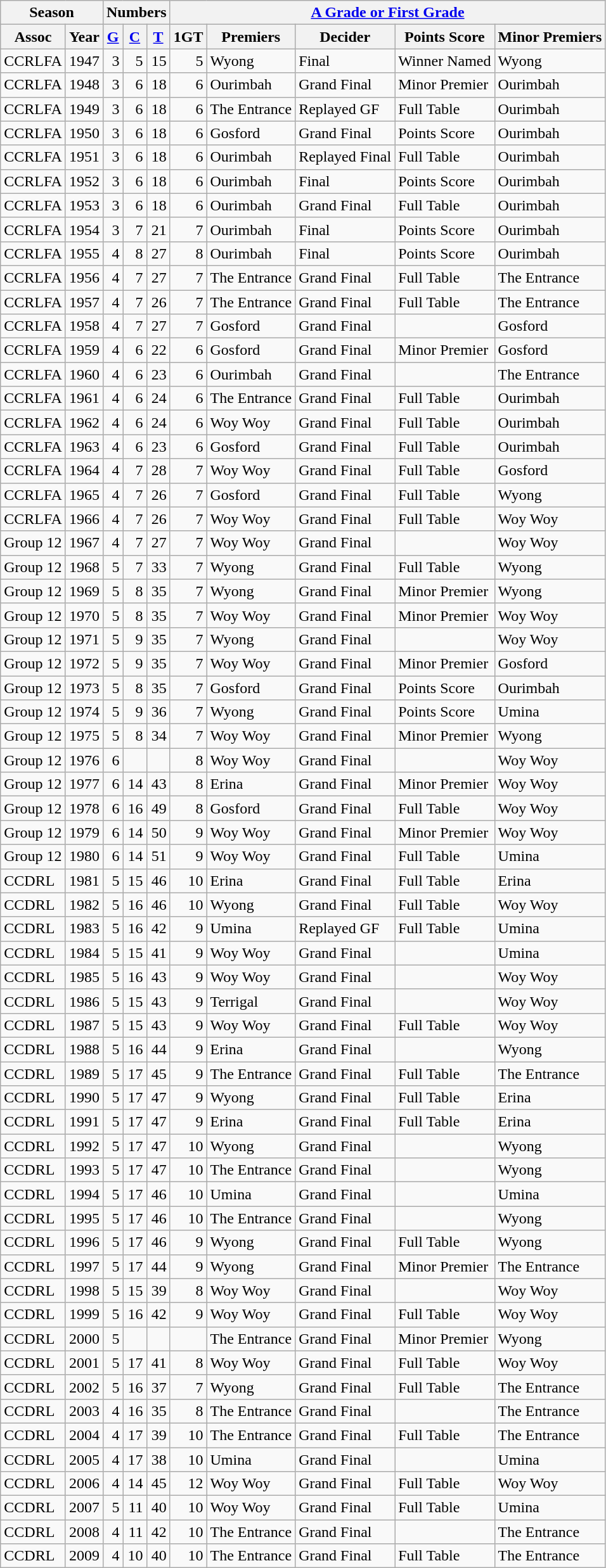<table class="wikitable sortable collapsible">
<tr>
<th colspan="2" style="text-align:center;">Season</th>
<th colspan="3" style="text-align:center;">Numbers</th>
<th colspan="5" style="text-align:center;"><a href='#'>A Grade or First Grade</a></th>
</tr>
<tr>
<th>Assoc</th>
<th>Year</th>
<th><a href='#'>G</a></th>
<th><a href='#'>C</a></th>
<th><a href='#'>T</a></th>
<th>1GT</th>
<th>Premiers</th>
<th>Decider</th>
<th>Points Score</th>
<th>Minor Premiers</th>
</tr>
<tr>
<td>CCRLFA</td>
<td>1947</td>
<td style="text-align:right;">3</td>
<td style="text-align:right;">5</td>
<td style="text-align:right;">15</td>
<td style="text-align:right;">5</td>
<td> Wyong</td>
<td>Final</td>
<td>Winner Named</td>
<td>Wyong</td>
</tr>
<tr>
<td>CCRLFA</td>
<td>1948</td>
<td style="text-align:right;">3</td>
<td style="text-align:right;">6</td>
<td style="text-align:right;">18</td>
<td style="text-align:right;">6</td>
<td> Ourimbah</td>
<td>Grand Final</td>
<td>Minor Premier</td>
<td>Ourimbah</td>
</tr>
<tr>
<td>CCRLFA</td>
<td>1949</td>
<td style="text-align:right;">3</td>
<td style="text-align:right;">6</td>
<td style="text-align:right;">18</td>
<td style="text-align:right;">6</td>
<td> The Entrance</td>
<td>Replayed GF</td>
<td>Full Table</td>
<td>Ourimbah</td>
</tr>
<tr>
<td>CCRLFA</td>
<td>1950</td>
<td style="text-align:right;">3</td>
<td style="text-align:right;">6</td>
<td style="text-align:right;">18</td>
<td style="text-align:right;">6</td>
<td> Gosford</td>
<td>Grand Final</td>
<td>Points Score</td>
<td>Ourimbah</td>
</tr>
<tr>
<td>CCRLFA</td>
<td>1951</td>
<td style="text-align:right;">3</td>
<td style="text-align:right;">6</td>
<td style="text-align:right;">18</td>
<td style="text-align:right;">6</td>
<td> Ourimbah</td>
<td>Replayed Final</td>
<td>Full Table</td>
<td>Ourimbah</td>
</tr>
<tr>
<td>CCRLFA</td>
<td>1952</td>
<td style="text-align:right;">3</td>
<td style="text-align:right;">6</td>
<td style="text-align:right;">18</td>
<td style="text-align:right;">6</td>
<td> Ourimbah</td>
<td>Final</td>
<td>Points Score</td>
<td>Ourimbah</td>
</tr>
<tr>
<td>CCRLFA</td>
<td>1953</td>
<td style="text-align:right;">3</td>
<td style="text-align:right;">6</td>
<td style="text-align:right;">18</td>
<td style="text-align:right;">6</td>
<td> Ourimbah</td>
<td>Grand Final</td>
<td>Full Table</td>
<td>Ourimbah</td>
</tr>
<tr>
<td>CCRLFA</td>
<td>1954</td>
<td style="text-align:right;">3</td>
<td style="text-align:right;">7</td>
<td style="text-align:right;">21</td>
<td style="text-align:right;">7</td>
<td> Ourimbah</td>
<td>Final</td>
<td>Points Score</td>
<td>Ourimbah</td>
</tr>
<tr>
<td>CCRLFA</td>
<td>1955</td>
<td style="text-align:right;">4</td>
<td style="text-align:right;">8</td>
<td style="text-align:right;">27</td>
<td style="text-align:right;">8</td>
<td> Ourimbah</td>
<td>Final</td>
<td>Points Score</td>
<td>Ourimbah</td>
</tr>
<tr>
<td>CCRLFA</td>
<td>1956</td>
<td style="text-align:right;">4</td>
<td style="text-align:right;">7</td>
<td style="text-align:right;">27</td>
<td style="text-align:right;">7</td>
<td> The Entrance</td>
<td>Grand Final</td>
<td>Full Table</td>
<td>The Entrance</td>
</tr>
<tr>
<td>CCRLFA</td>
<td>1957</td>
<td style="text-align:right;">4</td>
<td style="text-align:right;">7</td>
<td style="text-align:right;">26</td>
<td style="text-align:right;">7</td>
<td> The Entrance</td>
<td>Grand Final</td>
<td>Full Table</td>
<td>The Entrance</td>
</tr>
<tr>
<td>CCRLFA</td>
<td>1958</td>
<td style="text-align:right;">4</td>
<td style="text-align:right;">7</td>
<td style="text-align:right;">27</td>
<td style="text-align:right;">7</td>
<td> Gosford</td>
<td>Grand Final</td>
<td></td>
<td>Gosford</td>
</tr>
<tr>
<td>CCRLFA</td>
<td>1959</td>
<td style="text-align:right;">4</td>
<td style="text-align:right;">6</td>
<td style="text-align:right;">22</td>
<td style="text-align:right;">6</td>
<td> Gosford</td>
<td>Grand Final</td>
<td>Minor Premier</td>
<td>Gosford</td>
</tr>
<tr>
<td>CCRLFA</td>
<td>1960</td>
<td style="text-align:right;">4</td>
<td style="text-align:right;">6</td>
<td style="text-align:right;">23</td>
<td style="text-align:right;">6</td>
<td> Ourimbah</td>
<td>Grand Final</td>
<td></td>
<td>The Entrance</td>
</tr>
<tr>
<td>CCRLFA</td>
<td>1961</td>
<td style="text-align:right;">4</td>
<td style="text-align:right;">6</td>
<td style="text-align:right;">24</td>
<td style="text-align:right;">6</td>
<td> The Entrance</td>
<td>Grand Final</td>
<td>Full Table</td>
<td>Ourimbah</td>
</tr>
<tr>
<td>CCRLFA</td>
<td>1962</td>
<td style="text-align:right;">4</td>
<td style="text-align:right;">6</td>
<td style="text-align:right;">24</td>
<td style="text-align:right;">6</td>
<td> Woy Woy</td>
<td>Grand Final</td>
<td>Full Table</td>
<td>Ourimbah</td>
</tr>
<tr>
<td>CCRLFA</td>
<td>1963</td>
<td style="text-align:right;">4</td>
<td style="text-align:right;">6</td>
<td style="text-align:right;">23</td>
<td style="text-align:right;">6</td>
<td> Gosford</td>
<td>Grand Final</td>
<td>Full Table</td>
<td>Ourimbah</td>
</tr>
<tr>
<td>CCRLFA</td>
<td>1964</td>
<td style="text-align:right;">4</td>
<td style="text-align:right;">7</td>
<td style="text-align:right;">28</td>
<td style="text-align:right;">7</td>
<td> Woy Woy</td>
<td>Grand Final</td>
<td>Full Table</td>
<td>Gosford</td>
</tr>
<tr>
<td>CCRLFA</td>
<td>1965</td>
<td style="text-align:right;">4</td>
<td style="text-align:right;">7</td>
<td style="text-align:right;">26</td>
<td style="text-align:right;">7</td>
<td> Gosford</td>
<td>Grand Final</td>
<td>Full Table</td>
<td>Wyong</td>
</tr>
<tr>
<td>CCRLFA</td>
<td>1966</td>
<td style="text-align:right;">4</td>
<td style="text-align:right;">7</td>
<td style="text-align:right;">26</td>
<td style="text-align:right;">7</td>
<td> Woy Woy</td>
<td>Grand Final</td>
<td>Full Table</td>
<td>Woy Woy</td>
</tr>
<tr>
<td>Group 12</td>
<td>1967</td>
<td style="text-align:right;">4</td>
<td style="text-align:right;">7</td>
<td style="text-align:right;">27</td>
<td style="text-align:right;">7</td>
<td> Woy Woy</td>
<td>Grand Final</td>
<td></td>
<td>Woy Woy</td>
</tr>
<tr>
<td>Group 12</td>
<td>1968</td>
<td style="text-align:right;">5</td>
<td style="text-align:right;">7</td>
<td style="text-align:right;">33</td>
<td style="text-align:right;">7</td>
<td> Wyong</td>
<td>Grand Final</td>
<td>Full Table</td>
<td>Wyong</td>
</tr>
<tr>
<td>Group 12</td>
<td>1969</td>
<td style="text-align:right;">5</td>
<td style="text-align:right;">8</td>
<td style="text-align:right;">35</td>
<td style="text-align:right;">7</td>
<td> Wyong</td>
<td>Grand Final</td>
<td>Minor Premier</td>
<td>Wyong</td>
</tr>
<tr>
<td>Group 12</td>
<td>1970</td>
<td style="text-align:right;">5</td>
<td style="text-align:right;">8</td>
<td style="text-align:right;">35</td>
<td style="text-align:right;">7</td>
<td> Woy Woy</td>
<td>Grand Final</td>
<td>Minor Premier</td>
<td>Woy Woy</td>
</tr>
<tr>
<td>Group 12</td>
<td>1971</td>
<td style="text-align:right;">5</td>
<td style="text-align:right;">9</td>
<td style="text-align:right;">35</td>
<td style="text-align:right;">7</td>
<td> Wyong</td>
<td>Grand Final</td>
<td></td>
<td>Woy Woy</td>
</tr>
<tr>
<td>Group 12</td>
<td>1972</td>
<td style="text-align:right;">5</td>
<td style="text-align:right;">9</td>
<td style="text-align:right;">35</td>
<td style="text-align:right;">7</td>
<td> Woy Woy</td>
<td>Grand Final</td>
<td>Minor Premier</td>
<td>Gosford</td>
</tr>
<tr>
<td>Group 12</td>
<td>1973</td>
<td style="text-align:right;">5</td>
<td style="text-align:right;">8</td>
<td style="text-align:right;">35</td>
<td style="text-align:right;">7</td>
<td> Gosford</td>
<td>Grand Final</td>
<td>Points Score</td>
<td>Ourimbah</td>
</tr>
<tr>
<td>Group 12</td>
<td>1974</td>
<td style="text-align:right;">5</td>
<td style="text-align:right;">9</td>
<td style="text-align:right;">36</td>
<td style="text-align:right;">7</td>
<td> Wyong</td>
<td>Grand Final</td>
<td>Points Score</td>
<td>Umina</td>
</tr>
<tr>
<td>Group 12</td>
<td>1975</td>
<td style="text-align:right;">5</td>
<td style="text-align:right;">8</td>
<td style="text-align:right;">34</td>
<td style="text-align:right;">7</td>
<td> Woy Woy</td>
<td>Grand Final</td>
<td>Minor Premier</td>
<td>Wyong</td>
</tr>
<tr>
<td>Group 12</td>
<td>1976</td>
<td style="text-align:right;">6</td>
<td style="text-align:right;"></td>
<td style="text-align:right;"></td>
<td style="text-align:right;">8</td>
<td> Woy Woy</td>
<td>Grand Final</td>
<td></td>
<td>Woy Woy</td>
</tr>
<tr>
<td>Group 12</td>
<td>1977</td>
<td style="text-align:right;">6</td>
<td style="text-align:right;">14</td>
<td style="text-align:right;">43</td>
<td style="text-align:right;">8</td>
<td> Erina</td>
<td>Grand Final</td>
<td>Minor Premier</td>
<td>Woy Woy</td>
</tr>
<tr>
<td>Group 12</td>
<td>1978</td>
<td style="text-align:right;">6</td>
<td style="text-align:right;">16</td>
<td style="text-align:right;">49</td>
<td style="text-align:right;">8</td>
<td> Gosford</td>
<td>Grand Final</td>
<td>Full Table</td>
<td>Woy Woy</td>
</tr>
<tr>
<td>Group 12</td>
<td>1979</td>
<td style="text-align:right;">6</td>
<td style="text-align:right;">14</td>
<td style="text-align:right;">50</td>
<td style="text-align:right;">9</td>
<td> Woy Woy</td>
<td>Grand Final</td>
<td>Minor Premier</td>
<td>Woy Woy</td>
</tr>
<tr>
<td>Group 12</td>
<td>1980</td>
<td style="text-align:right;">6</td>
<td style="text-align:right;">14</td>
<td style="text-align:right;">51</td>
<td style="text-align:right;">9</td>
<td> Woy Woy</td>
<td>Grand Final</td>
<td>Full Table</td>
<td>Umina</td>
</tr>
<tr>
<td>CCDRL</td>
<td>1981</td>
<td style="text-align:right;">5</td>
<td style="text-align:right;">15</td>
<td style="text-align:right;">46</td>
<td style="text-align:right;">10</td>
<td> Erina</td>
<td>Grand Final</td>
<td>Full Table</td>
<td>Erina</td>
</tr>
<tr>
<td>CCDRL</td>
<td>1982</td>
<td style="text-align:right;">5</td>
<td style="text-align:right;">16</td>
<td style="text-align:right;">46</td>
<td style="text-align:right;">10</td>
<td> Wyong</td>
<td>Grand Final</td>
<td>Full Table</td>
<td>Woy Woy</td>
</tr>
<tr>
<td>CCDRL</td>
<td>1983</td>
<td style="text-align:right;">5</td>
<td style="text-align:right;">16</td>
<td style="text-align:right;">42</td>
<td style="text-align:right;">9</td>
<td> Umina</td>
<td>Replayed GF</td>
<td>Full Table</td>
<td>Umina</td>
</tr>
<tr>
<td>CCDRL</td>
<td>1984</td>
<td style="text-align:right;">5</td>
<td style="text-align:right;">15</td>
<td style="text-align:right;">41</td>
<td style="text-align:right;">9</td>
<td> Woy Woy</td>
<td>Grand Final</td>
<td></td>
<td>Umina</td>
</tr>
<tr>
<td>CCDRL</td>
<td>1985</td>
<td style="text-align:right;">5</td>
<td style="text-align:right;">16</td>
<td style="text-align:right;">43</td>
<td style="text-align:right;">9</td>
<td> Woy Woy</td>
<td>Grand Final</td>
<td></td>
<td>Woy Woy</td>
</tr>
<tr>
<td>CCDRL</td>
<td>1986</td>
<td style="text-align:right;">5</td>
<td style="text-align:right;">15</td>
<td style="text-align:right;">43</td>
<td style="text-align:right;">9</td>
<td> Terrigal</td>
<td>Grand Final</td>
<td></td>
<td>Woy Woy</td>
</tr>
<tr>
<td>CCDRL</td>
<td>1987</td>
<td style="text-align:right;">5</td>
<td style="text-align:right;">15</td>
<td style="text-align:right;">43</td>
<td style="text-align:right;">9</td>
<td> Woy Woy</td>
<td>Grand Final</td>
<td>Full Table</td>
<td>Woy Woy</td>
</tr>
<tr>
<td>CCDRL</td>
<td>1988</td>
<td style="text-align:right;">5</td>
<td style="text-align:right;">16</td>
<td style="text-align:right;">44</td>
<td style="text-align:right;">9</td>
<td> Erina</td>
<td>Grand Final</td>
<td></td>
<td>Wyong</td>
</tr>
<tr>
<td>CCDRL</td>
<td>1989</td>
<td style="text-align:right;">5</td>
<td style="text-align:right;">17</td>
<td style="text-align:right;">45</td>
<td style="text-align:right;">9</td>
<td> The Entrance</td>
<td>Grand Final</td>
<td>Full Table</td>
<td>The Entrance</td>
</tr>
<tr>
<td>CCDRL</td>
<td>1990</td>
<td style="text-align:right;">5</td>
<td style="text-align:right;">17</td>
<td style="text-align:right;">47</td>
<td style="text-align:right;">9</td>
<td> Wyong</td>
<td>Grand Final</td>
<td>Full Table</td>
<td>Erina</td>
</tr>
<tr>
<td>CCDRL</td>
<td>1991</td>
<td style="text-align:right;">5</td>
<td style="text-align:right;">17</td>
<td style="text-align:right;">47</td>
<td style="text-align:right;">9</td>
<td> Erina</td>
<td>Grand Final</td>
<td>Full Table</td>
<td>Erina</td>
</tr>
<tr>
<td>CCDRL</td>
<td>1992</td>
<td style="text-align:right;">5</td>
<td style="text-align:right;">17</td>
<td style="text-align:right;">47</td>
<td style="text-align:right;">10</td>
<td> Wyong</td>
<td>Grand Final</td>
<td></td>
<td>Wyong</td>
</tr>
<tr>
<td>CCDRL</td>
<td>1993</td>
<td style="text-align:right;">5</td>
<td style="text-align:right;">17</td>
<td style="text-align:right;">47</td>
<td style="text-align:right;">10</td>
<td> The Entrance</td>
<td>Grand Final</td>
<td></td>
<td>Wyong</td>
</tr>
<tr>
<td>CCDRL</td>
<td>1994</td>
<td style="text-align:right;">5</td>
<td style="text-align:right;">17</td>
<td style="text-align:right;">46</td>
<td style="text-align:right;">10</td>
<td> Umina</td>
<td>Grand Final</td>
<td></td>
<td>Umina</td>
</tr>
<tr>
<td>CCDRL</td>
<td>1995</td>
<td style="text-align:right;">5</td>
<td style="text-align:right;">17</td>
<td style="text-align:right;">46</td>
<td style="text-align:right;">10</td>
<td> The Entrance</td>
<td>Grand Final</td>
<td></td>
<td>Wyong</td>
</tr>
<tr>
<td>CCDRL</td>
<td>1996</td>
<td style="text-align:right;">5</td>
<td style="text-align:right;">17</td>
<td style="text-align:right;">46</td>
<td style="text-align:right;">9</td>
<td> Wyong</td>
<td>Grand Final</td>
<td>Full Table</td>
<td>Wyong</td>
</tr>
<tr>
<td>CCDRL</td>
<td>1997</td>
<td style="text-align:right;">5</td>
<td style="text-align:right;">17</td>
<td style="text-align:right;">44</td>
<td style="text-align:right;">9</td>
<td> Wyong</td>
<td>Grand Final</td>
<td>Minor Premier</td>
<td>The Entrance</td>
</tr>
<tr>
<td>CCDRL</td>
<td>1998</td>
<td style="text-align:right;">5</td>
<td style="text-align:right;">15</td>
<td style="text-align:right;">39</td>
<td style="text-align:right;">8</td>
<td> Woy Woy</td>
<td>Grand Final</td>
<td></td>
<td>Woy Woy</td>
</tr>
<tr>
<td>CCDRL</td>
<td>1999</td>
<td style="text-align:right;">5</td>
<td style="text-align:right;">16</td>
<td style="text-align:right;">42</td>
<td style="text-align:right;">9</td>
<td> Woy Woy</td>
<td>Grand Final</td>
<td>Full Table</td>
<td>Woy Woy</td>
</tr>
<tr>
<td>CCDRL</td>
<td>2000</td>
<td style="text-align:right;">5</td>
<td style="text-align:right;"></td>
<td style="text-align:right;"></td>
<td style="text-align:right;"></td>
<td> The Entrance</td>
<td>Grand Final</td>
<td>Minor Premier</td>
<td>Wyong</td>
</tr>
<tr>
<td>CCDRL</td>
<td>2001</td>
<td style="text-align:right;">5</td>
<td style="text-align:right;">17</td>
<td style="text-align:right;">41</td>
<td style="text-align:right;">8</td>
<td> Woy Woy</td>
<td>Grand Final</td>
<td>Full Table</td>
<td>Woy Woy</td>
</tr>
<tr>
<td>CCDRL</td>
<td>2002</td>
<td style="text-align:right;">5</td>
<td style="text-align:right;">16</td>
<td style="text-align:right;">37</td>
<td style="text-align:right;">7</td>
<td> Wyong</td>
<td>Grand Final</td>
<td>Full Table</td>
<td>The Entrance</td>
</tr>
<tr>
<td>CCDRL</td>
<td>2003</td>
<td style="text-align:right;">4</td>
<td style="text-align:right;">16</td>
<td style="text-align:right;">35</td>
<td style="text-align:right;">8</td>
<td> The Entrance</td>
<td>Grand Final</td>
<td></td>
<td>The Entrance</td>
</tr>
<tr>
<td>CCDRL</td>
<td>2004</td>
<td style="text-align:right;">4</td>
<td style="text-align:right;">17</td>
<td style="text-align:right;">39</td>
<td style="text-align:right;">10</td>
<td> The Entrance</td>
<td>Grand Final</td>
<td>Full Table</td>
<td>The Entrance</td>
</tr>
<tr>
<td>CCDRL</td>
<td>2005</td>
<td style="text-align:right;">4</td>
<td style="text-align:right;">17</td>
<td style="text-align:right;">38</td>
<td style="text-align:right;">10</td>
<td> Umina</td>
<td>Grand Final</td>
<td></td>
<td>Umina</td>
</tr>
<tr>
<td>CCDRL</td>
<td>2006</td>
<td style="text-align:right;">4</td>
<td style="text-align:right;">14</td>
<td style="text-align:right;">45</td>
<td style="text-align:right;">12</td>
<td> Woy Woy</td>
<td>Grand Final</td>
<td>Full Table</td>
<td>Woy Woy</td>
</tr>
<tr>
<td>CCDRL</td>
<td>2007</td>
<td style="text-align:right;">5</td>
<td style="text-align:right;">11</td>
<td style="text-align:right;">40</td>
<td style="text-align:right;">10</td>
<td> Woy Woy</td>
<td>Grand Final</td>
<td>Full Table</td>
<td>Umina</td>
</tr>
<tr>
<td>CCDRL</td>
<td>2008</td>
<td style="text-align:right;">4</td>
<td style="text-align:right;">11</td>
<td style="text-align:right;">42</td>
<td style="text-align:right;">10</td>
<td> The Entrance</td>
<td>Grand Final</td>
<td></td>
<td>The Entrance</td>
</tr>
<tr>
<td>CCDRL</td>
<td>2009</td>
<td style="text-align:right;">4</td>
<td style="text-align:right;">10</td>
<td style="text-align:right;">40</td>
<td style="text-align:right;">10</td>
<td> The Entrance</td>
<td>Grand Final</td>
<td>Full Table</td>
<td>The Entrance</td>
</tr>
</table>
